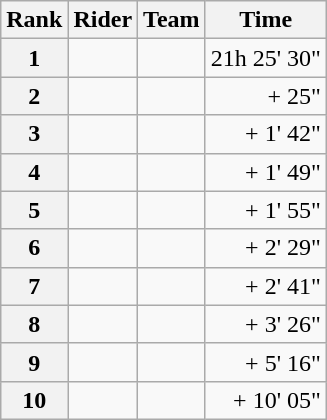<table class="wikitable" margin-bottom:0;">
<tr>
<th scope="col">Rank</th>
<th scope="col">Rider</th>
<th scope="col">Team</th>
<th scope="col">Time</th>
</tr>
<tr>
<th scope="row">1</th>
<td> </td>
<td></td>
<td align="right">21h 25' 30"</td>
</tr>
<tr>
<th scope="row">2</th>
<td></td>
<td></td>
<td align="right">+ 25"</td>
</tr>
<tr>
<th scope="row">3</th>
<td></td>
<td></td>
<td align="right">+ 1' 42"</td>
</tr>
<tr>
<th scope="row">4</th>
<td></td>
<td></td>
<td align="right">+ 1' 49"</td>
</tr>
<tr>
<th scope="row">5</th>
<td></td>
<td></td>
<td align="right">+ 1' 55"</td>
</tr>
<tr>
<th scope="row">6</th>
<td></td>
<td></td>
<td align="right">+ 2' 29"</td>
</tr>
<tr>
<th scope="row">7</th>
<td></td>
<td></td>
<td align="right">+ 2' 41"</td>
</tr>
<tr>
<th scope="row">8</th>
<td></td>
<td></td>
<td align="right">+ 3' 26"</td>
</tr>
<tr>
<th scope="row">9</th>
<td></td>
<td></td>
<td align="right">+ 5' 16"</td>
</tr>
<tr>
<th scope="row">10</th>
<td></td>
<td></td>
<td align="right">+ 10' 05"</td>
</tr>
</table>
